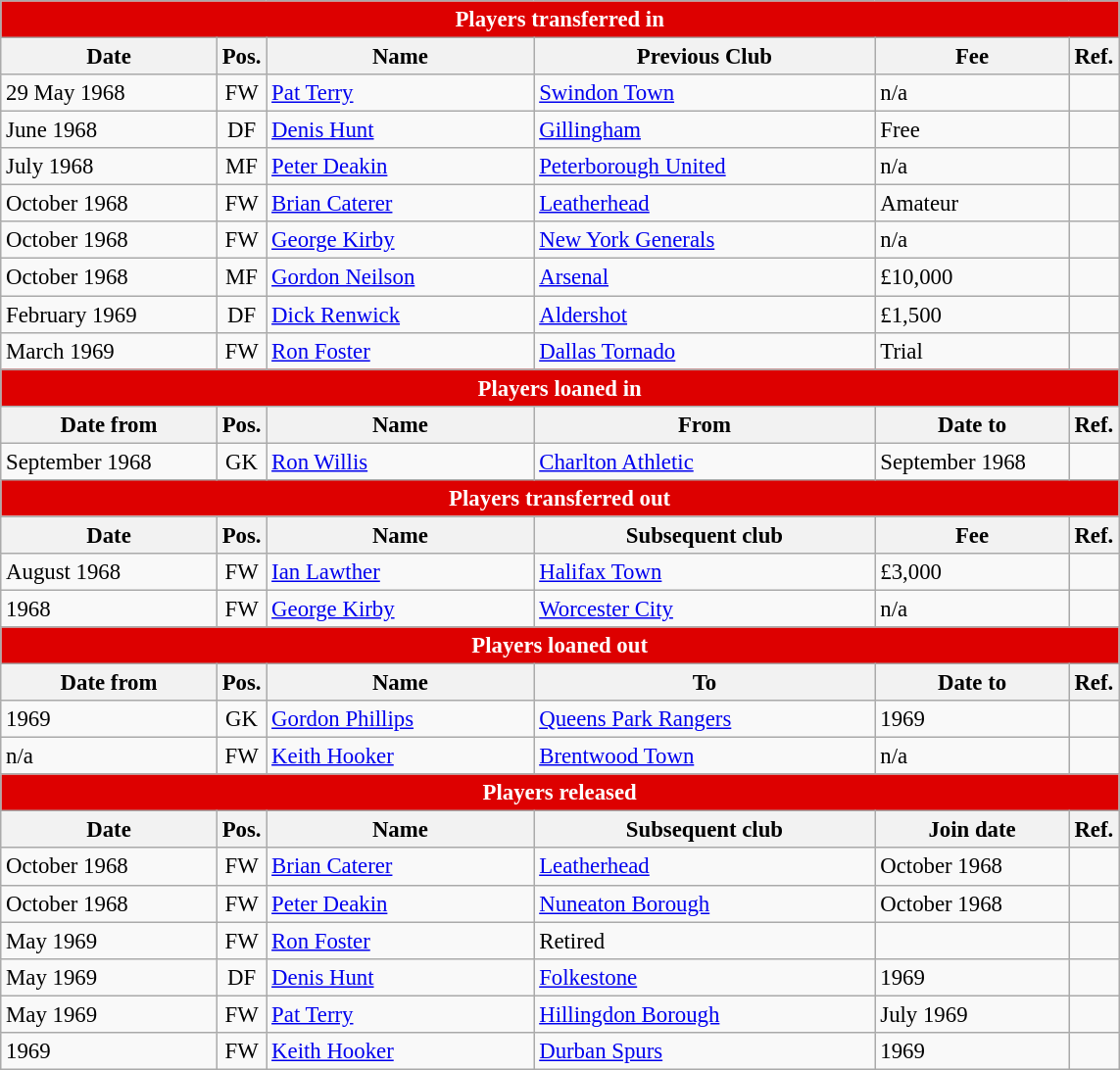<table class="wikitable" style="font-size:95%;" cellpadding="1">
<tr>
<th colspan="6" style="background:#d00; color:white; text-align:center;">Players transferred in</th>
</tr>
<tr>
<th style="width:140px;">Date</th>
<th style="width:25px;">Pos.</th>
<th style="width:175px;">Name</th>
<th style="width:225px;">Previous Club</th>
<th style="width:125px;">Fee</th>
<th style="width:25px;">Ref.</th>
</tr>
<tr>
<td>29 May 1968</td>
<td style="text-align:center;">FW</td>
<td> <a href='#'>Pat Terry</a></td>
<td> <a href='#'>Swindon Town</a></td>
<td>n/a</td>
<td></td>
</tr>
<tr>
<td>June 1968</td>
<td style="text-align:center;">DF</td>
<td> <a href='#'>Denis Hunt</a></td>
<td> <a href='#'>Gillingham</a></td>
<td>Free</td>
<td></td>
</tr>
<tr>
<td>July 1968</td>
<td style="text-align:center;">MF</td>
<td> <a href='#'>Peter Deakin</a></td>
<td> <a href='#'>Peterborough United</a></td>
<td>n/a</td>
<td></td>
</tr>
<tr>
<td>October 1968</td>
<td style="text-align:center;">FW</td>
<td> <a href='#'>Brian Caterer</a></td>
<td> <a href='#'>Leatherhead</a></td>
<td>Amateur</td>
<td></td>
</tr>
<tr>
<td>October 1968</td>
<td style="text-align:center;">FW</td>
<td> <a href='#'>George Kirby</a></td>
<td> <a href='#'>New York Generals</a></td>
<td>n/a</td>
<td></td>
</tr>
<tr>
<td>October 1968</td>
<td style="text-align:center;">MF</td>
<td> <a href='#'>Gordon Neilson</a></td>
<td> <a href='#'>Arsenal</a></td>
<td>£10,000</td>
<td></td>
</tr>
<tr>
<td>February 1969</td>
<td style="text-align:center;">DF</td>
<td> <a href='#'>Dick Renwick</a></td>
<td> <a href='#'>Aldershot</a></td>
<td>£1,500</td>
<td></td>
</tr>
<tr>
<td>March 1969</td>
<td style="text-align:center;">FW</td>
<td> <a href='#'>Ron Foster</a></td>
<td> <a href='#'>Dallas Tornado</a></td>
<td>Trial</td>
<td></td>
</tr>
<tr>
<th colspan="6" style="background:#d00; color:white; text-align:center;">Players loaned in</th>
</tr>
<tr>
<th>Date from</th>
<th>Pos.</th>
<th>Name</th>
<th>From</th>
<th>Date to</th>
<th>Ref.</th>
</tr>
<tr>
<td>September 1968</td>
<td style="text-align:center;">GK</td>
<td> <a href='#'>Ron Willis</a></td>
<td> <a href='#'>Charlton Athletic</a></td>
<td>September 1968</td>
<td></td>
</tr>
<tr>
<th colspan="6" style="background:#d00; color:white; text-align:center;">Players transferred out</th>
</tr>
<tr>
<th>Date</th>
<th>Pos.</th>
<th>Name</th>
<th>Subsequent club</th>
<th>Fee</th>
<th>Ref.</th>
</tr>
<tr>
<td>August 1968</td>
<td style="text-align:center;">FW</td>
<td> <a href='#'>Ian Lawther</a></td>
<td> <a href='#'>Halifax Town</a></td>
<td>£3,000</td>
<td></td>
</tr>
<tr>
<td>1968</td>
<td style="text-align:center;">FW</td>
<td> <a href='#'>George Kirby</a></td>
<td> <a href='#'>Worcester City</a></td>
<td>n/a</td>
<td></td>
</tr>
<tr>
<th colspan="6" style="background:#d00; color:white; text-align:center;">Players loaned out</th>
</tr>
<tr>
<th>Date from</th>
<th>Pos.</th>
<th>Name</th>
<th>To</th>
<th>Date to</th>
<th>Ref.</th>
</tr>
<tr>
<td>1969</td>
<td style="text-align:center;">GK</td>
<td> <a href='#'>Gordon Phillips</a></td>
<td> <a href='#'>Queens Park Rangers</a></td>
<td>1969</td>
<td></td>
</tr>
<tr>
<td>n/a</td>
<td style="text-align:center;">FW</td>
<td> <a href='#'>Keith Hooker</a></td>
<td> <a href='#'>Brentwood Town</a></td>
<td>n/a</td>
<td></td>
</tr>
<tr>
<th colspan="6" style="background:#d00; color:white; text-align:center;">Players released</th>
</tr>
<tr>
<th>Date</th>
<th>Pos.</th>
<th>Name</th>
<th>Subsequent club</th>
<th>Join date</th>
<th>Ref.</th>
</tr>
<tr>
<td>October 1968</td>
<td style="text-align:center;">FW</td>
<td> <a href='#'>Brian Caterer</a></td>
<td> <a href='#'>Leatherhead</a></td>
<td>October 1968</td>
<td></td>
</tr>
<tr>
<td>October 1968</td>
<td style="text-align:center;">FW</td>
<td> <a href='#'>Peter Deakin</a></td>
<td> <a href='#'>Nuneaton Borough</a></td>
<td>October 1968</td>
<td></td>
</tr>
<tr>
<td>May 1969</td>
<td style="text-align:center;">FW</td>
<td> <a href='#'>Ron Foster</a></td>
<td>Retired</td>
<td></td>
<td></td>
</tr>
<tr>
<td>May 1969</td>
<td style="text-align:center;">DF</td>
<td> <a href='#'>Denis Hunt</a></td>
<td> <a href='#'>Folkestone</a></td>
<td>1969</td>
<td></td>
</tr>
<tr>
<td>May 1969</td>
<td style="text-align:center;">FW</td>
<td> <a href='#'>Pat Terry</a></td>
<td> <a href='#'>Hillingdon Borough</a></td>
<td>July 1969</td>
<td></td>
</tr>
<tr>
<td>1969</td>
<td style="text-align:center;">FW</td>
<td> <a href='#'>Keith Hooker</a></td>
<td> <a href='#'>Durban Spurs</a></td>
<td>1969</td>
<td></td>
</tr>
</table>
